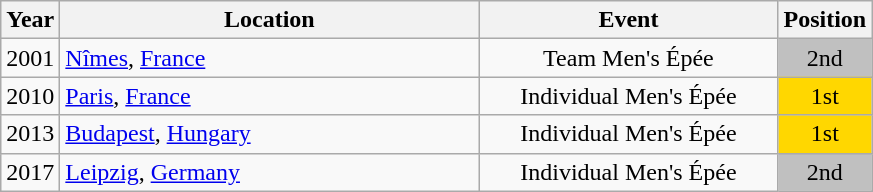<table class="wikitable" style="text-align:center;">
<tr>
<th>Year</th>
<th style="width:17em">Location</th>
<th style="width:12em">Event</th>
<th>Position</th>
</tr>
<tr>
<td>2001</td>
<td rowspan="1" align="left"> <a href='#'>Nîmes</a>, <a href='#'>France</a></td>
<td>Team Men's Épée</td>
<td bgcolor="silver">2nd</td>
</tr>
<tr>
<td rowspan="1">2010</td>
<td rowspan="1" align="left"> <a href='#'>Paris</a>, <a href='#'>France</a></td>
<td>Individual Men's Épée</td>
<td bgcolor="gold">1st</td>
</tr>
<tr>
<td>2013</td>
<td rowspan="1" align="left"> <a href='#'>Budapest</a>, <a href='#'>Hungary</a></td>
<td>Individual Men's Épée</td>
<td bgcolor="gold">1st</td>
</tr>
<tr>
<td rowspan="1">2017</td>
<td rowspan="1" align="left"> <a href='#'>Leipzig</a>, <a href='#'>Germany</a></td>
<td>Individual Men's Épée</td>
<td bgcolor="silver">2nd</td>
</tr>
</table>
